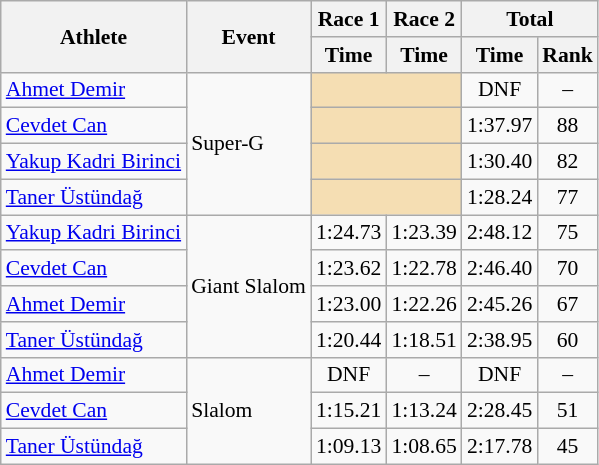<table class="wikitable" style="font-size:90%">
<tr>
<th rowspan="2">Athlete</th>
<th rowspan="2">Event</th>
<th>Race 1</th>
<th>Race 2</th>
<th colspan="2">Total</th>
</tr>
<tr>
<th>Time</th>
<th>Time</th>
<th>Time</th>
<th>Rank</th>
</tr>
<tr>
<td><a href='#'>Ahmet Demir</a></td>
<td rowspan="4">Super-G</td>
<td colspan="2" bgcolor="wheat"></td>
<td align="center">DNF</td>
<td align="center">–</td>
</tr>
<tr>
<td><a href='#'>Cevdet Can</a></td>
<td colspan="2" bgcolor="wheat"></td>
<td align="center">1:37.97</td>
<td align="center">88</td>
</tr>
<tr>
<td><a href='#'>Yakup Kadri Birinci</a></td>
<td colspan="2" bgcolor="wheat"></td>
<td align="center">1:30.40</td>
<td align="center">82</td>
</tr>
<tr>
<td><a href='#'>Taner Üstündağ</a></td>
<td colspan="2" bgcolor="wheat"></td>
<td align="center">1:28.24</td>
<td align="center">77</td>
</tr>
<tr>
<td><a href='#'>Yakup Kadri Birinci</a></td>
<td rowspan="4">Giant Slalom</td>
<td align="center">1:24.73</td>
<td align="center">1:23.39</td>
<td align="center">2:48.12</td>
<td align="center">75</td>
</tr>
<tr>
<td><a href='#'>Cevdet Can</a></td>
<td align="center">1:23.62</td>
<td align="center">1:22.78</td>
<td align="center">2:46.40</td>
<td align="center">70</td>
</tr>
<tr>
<td><a href='#'>Ahmet Demir</a></td>
<td align="center">1:23.00</td>
<td align="center">1:22.26</td>
<td align="center">2:45.26</td>
<td align="center">67</td>
</tr>
<tr>
<td><a href='#'>Taner Üstündağ</a></td>
<td align="center">1:20.44</td>
<td align="center">1:18.51</td>
<td align="center">2:38.95</td>
<td align="center">60</td>
</tr>
<tr>
<td><a href='#'>Ahmet Demir</a></td>
<td rowspan="3">Slalom</td>
<td align="center">DNF</td>
<td align="center">–</td>
<td align="center">DNF</td>
<td align="center">–</td>
</tr>
<tr>
<td><a href='#'>Cevdet Can</a></td>
<td align="center">1:15.21</td>
<td align="center">1:13.24</td>
<td align="center">2:28.45</td>
<td align="center">51</td>
</tr>
<tr>
<td><a href='#'>Taner Üstündağ</a></td>
<td align="center">1:09.13</td>
<td align="center">1:08.65</td>
<td align="center">2:17.78</td>
<td align="center">45</td>
</tr>
</table>
